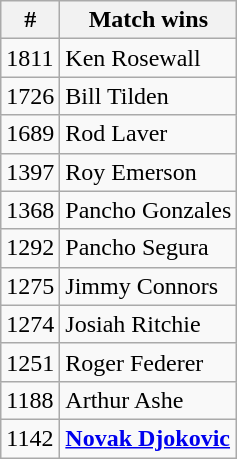<table class=wikitable style="display:inline-table;">
<tr>
<th>#</th>
<th>Match wins</th>
</tr>
<tr>
<td>1811</td>
<td> Ken Rosewall</td>
</tr>
<tr>
<td>1726</td>
<td> Bill Tilden</td>
</tr>
<tr>
<td>1689</td>
<td> Rod Laver</td>
</tr>
<tr>
<td>1397</td>
<td> Roy Emerson</td>
</tr>
<tr>
<td>1368</td>
<td> Pancho Gonzales</td>
</tr>
<tr>
<td>1292</td>
<td> Pancho Segura</td>
</tr>
<tr>
<td> 1275</td>
<td> Jimmy Connors</td>
</tr>
<tr>
<td>1274</td>
<td> Josiah Ritchie</td>
</tr>
<tr>
<td>1251</td>
<td> Roger Federer</td>
</tr>
<tr>
<td>1188</td>
<td> Arthur Ashe</td>
</tr>
<tr>
<td>1142</td>
<td> <strong><a href='#'>Novak Djokovic</a></strong></td>
</tr>
</table>
